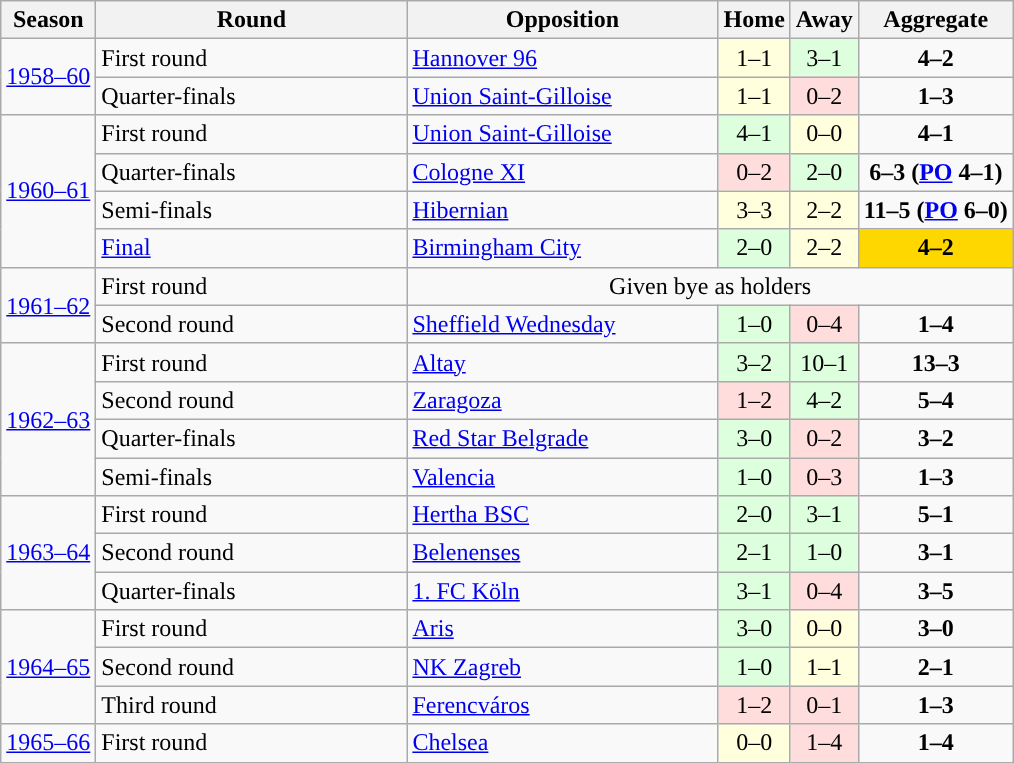<table class="wikitable">
<tr>
<th>Season</th>
<th width=200>Round</th>
<th width=200>Opposition</th>
<th>Home</th>
<th>Away</th>
<th>Aggregate</th>
</tr>
<tr>
<td rowspan='2'><a href='#'>1958–60</a></td>
<td>First round</td>
<td> <a href='#'>Hannover 96</a></td>
<td style="text-align:center; background:#ffd;">1–1</td>
<td style="text-align:center; background:#dfd;">3–1</td>
<td style="text-align:center;"><strong>4–2 </strong></td>
</tr>
<tr>
<td>Quarter-finals</td>
<td> <a href='#'>Union Saint-Gilloise</a></td>
<td style="text-align:center; background:#ffd;">1–1</td>
<td style="text-align:center; background:#fdd;">0–2</td>
<td style="text-align:center;"><strong>1–3</strong></td>
</tr>
<tr>
<td rowspan='4'><a href='#'>1960–61</a></td>
<td>First round</td>
<td> <a href='#'>Union Saint-Gilloise</a></td>
<td style="text-align:center; background:#dfd;">4–1</td>
<td style="text-align:center; background:#ffd;">0–0</td>
<td style="text-align:center;"><strong>4–1</strong></td>
</tr>
<tr>
<td>Quarter-finals</td>
<td> <a href='#'>Cologne XI</a></td>
<td style="text-align:center; background:#fdd;">0–2</td>
<td style="text-align:center; background:#dfd;">2–0</td>
<td style="text-align:center;"><strong>6–3 (<a href='#'>PO</a> 4–1)</strong></td>
</tr>
<tr>
<td>Semi-finals</td>
<td> <a href='#'>Hibernian</a></td>
<td style="text-align:center; background:#ffd;">3–3</td>
<td style="text-align:center; background:#ffd;">2–2</td>
<td style="text-align:center;"><strong>11–5 (<a href='#'>PO</a> 6–0)</strong></td>
</tr>
<tr>
<td><a href='#'>Final</a></td>
<td> <a href='#'>Birmingham City</a></td>
<td style="text-align:center; background:#dfd;">2–0</td>
<td style="text-align:center; background:#ffd;">2–2</td>
<td bgcolor=Gold style="text-align:center;"><strong>4–2</strong></td>
</tr>
<tr>
<td rowspan='2'><a href='#'>1961–62</a></td>
<td>First round</td>
<td colspan='4' align=center>Given bye as holders</td>
</tr>
<tr>
<td>Second round</td>
<td> <a href='#'>Sheffield Wednesday</a></td>
<td style="text-align:center; background:#dfd;">1–0</td>
<td style="text-align:center; background:#fdd;">0–4</td>
<td style="text-align:center;"><strong>1–4</strong></td>
</tr>
<tr>
<td rowspan='4'><a href='#'>1962–63</a></td>
<td>First round</td>
<td> <a href='#'>Altay</a></td>
<td style="text-align:center; background:#dfd;">3–2</td>
<td style="text-align:center; background:#dfd;">10–1</td>
<td style="text-align:center;"><strong>13–3</strong></td>
</tr>
<tr>
<td>Second round</td>
<td> <a href='#'>Zaragoza</a></td>
<td style="text-align:center; background:#fdd;">1–2</td>
<td style="text-align:center; background:#dfd;">4–2</td>
<td style="text-align:center;"><strong>5–4</strong></td>
</tr>
<tr>
<td>Quarter-finals</td>
<td> <a href='#'>Red Star Belgrade</a></td>
<td style="text-align:center; background:#dfd;">3–0</td>
<td style="text-align:center; background:#fdd;">0–2</td>
<td style="text-align:center;"><strong>3–2</strong></td>
</tr>
<tr>
<td>Semi-finals</td>
<td> <a href='#'>Valencia</a></td>
<td style="text-align:center; background:#dfd;">1–0</td>
<td style="text-align:center; background:#fdd;">0–3</td>
<td style="text-align:center;"><strong>1–3</strong></td>
</tr>
<tr>
<td rowspan='3'><a href='#'>1963–64</a></td>
<td>First round</td>
<td> <a href='#'>Hertha BSC</a></td>
<td style="text-align:center; background:#dfd;">2–0</td>
<td style="text-align:center; background:#dfd;">3–1</td>
<td style="text-align:center;"><strong>5–1</strong></td>
</tr>
<tr>
<td>Second round</td>
<td> <a href='#'>Belenenses</a></td>
<td style="text-align:center; background:#dfd;">2–1</td>
<td style="text-align:center; background:#dfd;">1–0</td>
<td style="text-align:center;"><strong>3–1</strong></td>
</tr>
<tr>
<td>Quarter-finals</td>
<td> <a href='#'>1. FC Köln</a></td>
<td style="text-align:center; background:#dfd;">3–1</td>
<td style="text-align:center; background:#fdd;">0–4</td>
<td style="text-align:center;"><strong>3–5</strong></td>
</tr>
<tr>
<td rowspan='3'><a href='#'>1964–65</a></td>
<td>First round</td>
<td> <a href='#'>Aris</a></td>
<td style="text-align:center; background:#dfd;">3–0</td>
<td style="text-align:center; background:#ffd;">0–0</td>
<td style="text-align:center;"><strong>3–0</strong></td>
</tr>
<tr>
<td>Second round</td>
<td> <a href='#'>NK Zagreb</a></td>
<td style="text-align:center; background:#dfd;">1–0</td>
<td style="text-align:center; background:#ffd;">1–1</td>
<td style="text-align:center;"><strong>2–1</strong></td>
</tr>
<tr>
<td>Third round</td>
<td> <a href='#'>Ferencváros</a></td>
<td style="text-align:center; background:#fdd;">1–2</td>
<td style="text-align:center; background:#fdd;">0–1</td>
<td style="text-align:center;"><strong>1–3</strong></td>
</tr>
<tr>
<td><a href='#'>1965–66</a></td>
<td>First round</td>
<td> <a href='#'>Chelsea</a></td>
<td style="text-align:center; background:#ffd;">0–0</td>
<td style="text-align:center; background:#fdd;">1–4</td>
<td style="text-align:center;"><strong>1–4</strong></td>
</tr>
</table>
